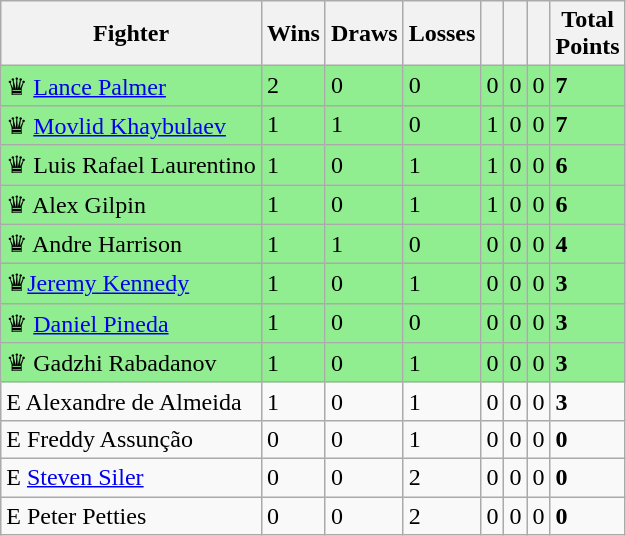<table class="wikitable sortable">
<tr>
<th>Fighter</th>
<th>Wins</th>
<th>Draws</th>
<th>Losses</th>
<th></th>
<th></th>
<th></th>
<th>Total<br> Points</th>
</tr>
<tr style="background:#90EE90;">
<td>♛  <a href='#'>Lance Palmer</a></td>
<td>2</td>
<td>0</td>
<td>0</td>
<td>0</td>
<td>0</td>
<td>0</td>
<td><strong>7</strong></td>
</tr>
<tr style="background:#90EE90;">
<td>♛  <a href='#'>Movlid Khaybulaev</a></td>
<td>1</td>
<td>1</td>
<td>0</td>
<td>1</td>
<td>0</td>
<td>0</td>
<td><strong>7</strong></td>
</tr>
<tr style="background:#90EE90;">
<td>♛   Luis Rafael Laurentino</td>
<td>1</td>
<td>0</td>
<td>1</td>
<td>1</td>
<td>0</td>
<td>0</td>
<td><strong>6</strong></td>
</tr>
<tr style="background:#90EE90;">
<td>♛   Alex Gilpin</td>
<td>1</td>
<td>0</td>
<td>1</td>
<td>1</td>
<td>0</td>
<td>0</td>
<td><strong>6</strong></td>
</tr>
<tr style="background:#90EE90;">
<td>♛   Andre Harrison</td>
<td>1</td>
<td>1</td>
<td>0</td>
<td>0</td>
<td>0</td>
<td>0</td>
<td><strong>4</strong></td>
</tr>
<tr style="background:#90EE90;">
<td>♛<a href='#'>Jeremy Kennedy</a></td>
<td>1</td>
<td>0</td>
<td>1</td>
<td>0</td>
<td>0</td>
<td>0</td>
<td><strong>3</strong></td>
</tr>
<tr style="background:#90EE90;">
<td>♛   <a href='#'>Daniel Pineda</a></td>
<td>1</td>
<td>0</td>
<td>0</td>
<td>0</td>
<td>0</td>
<td>0</td>
<td><strong>3</strong></td>
</tr>
<tr style="background:#90EE90;">
<td>♛   Gadzhi Rabadanov</td>
<td>1</td>
<td>0</td>
<td>1</td>
<td>0</td>
<td>0</td>
<td>0</td>
<td><strong>3</strong></td>
</tr>
<tr>
<td>E  Alexandre de Almeida</td>
<td>1</td>
<td>0</td>
<td>1</td>
<td>0</td>
<td>0</td>
<td>0</td>
<td><strong>3</strong></td>
</tr>
<tr>
<td>E  Freddy Assunção</td>
<td>0</td>
<td>0</td>
<td>1</td>
<td>0</td>
<td>0</td>
<td>0</td>
<td><strong>0</strong></td>
</tr>
<tr>
<td>E  <a href='#'>Steven Siler</a></td>
<td>0</td>
<td>0</td>
<td>2</td>
<td>0</td>
<td>0</td>
<td>0</td>
<td><strong>0</strong></td>
</tr>
<tr>
<td>E  Peter Petties</td>
<td>0</td>
<td>0</td>
<td>2</td>
<td>0</td>
<td>0</td>
<td>0</td>
<td><strong>0</strong></td>
</tr>
</table>
